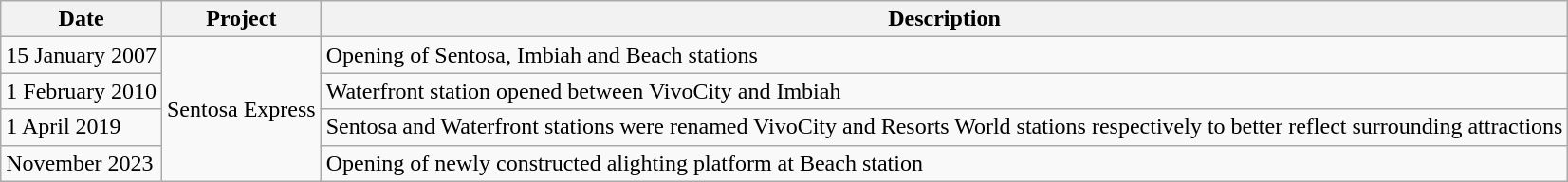<table class="wikitable">
<tr>
<th>Date</th>
<th>Project</th>
<th>Description</th>
</tr>
<tr>
<td>15 January 2007</td>
<td rowspan="4">Sentosa Express</td>
<td>Opening of Sentosa, Imbiah and Beach stations</td>
</tr>
<tr>
<td>1 February 2010</td>
<td>Waterfront station opened between VivoCity and Imbiah</td>
</tr>
<tr>
<td>1 April 2019</td>
<td>Sentosa and Waterfront stations were renamed VivoCity and Resorts World stations respectively to better reflect surrounding attractions</td>
</tr>
<tr>
<td>November 2023</td>
<td>Opening of newly constructed alighting platform at Beach station</td>
</tr>
</table>
